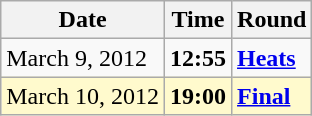<table class="wikitable">
<tr>
<th>Date</th>
<th>Time</th>
<th>Round</th>
</tr>
<tr>
<td>March 9, 2012</td>
<td><strong>12:55</strong></td>
<td><strong><a href='#'>Heats</a></strong></td>
</tr>
<tr style=background:lemonchiffon>
<td>March 10, 2012</td>
<td><strong>19:00</strong></td>
<td><strong><a href='#'>Final</a></strong></td>
</tr>
</table>
